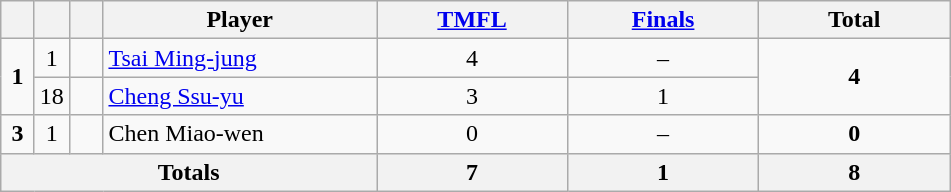<table class="wikitable" style="text-align:center">
<tr>
<th width=15></th>
<th width=15></th>
<th width=15></th>
<th width=175>Player</th>
<th width=120><a href='#'>TMFL</a></th>
<th width=120><a href='#'>Finals</a></th>
<th width=120>Total</th>
</tr>
<tr>
<td rowspan=2><strong>1</strong></td>
<td>1</td>
<td></td>
<td align=left><a href='#'>Tsai Ming-jung</a></td>
<td>4</td>
<td>–</td>
<td rowspan=2><strong>4</strong></td>
</tr>
<tr>
<td>18</td>
<td></td>
<td align=left><a href='#'>Cheng Ssu-yu</a></td>
<td>3</td>
<td>1</td>
</tr>
<tr>
<td><strong>3</strong></td>
<td>1</td>
<td></td>
<td align=left>Chen Miao-wen</td>
<td>0</td>
<td>–</td>
<td><strong>0</strong></td>
</tr>
<tr>
<th colspan=4><strong>Totals</strong></th>
<th><strong>7</strong></th>
<th><strong>1</strong></th>
<th><strong>8</strong></th>
</tr>
</table>
